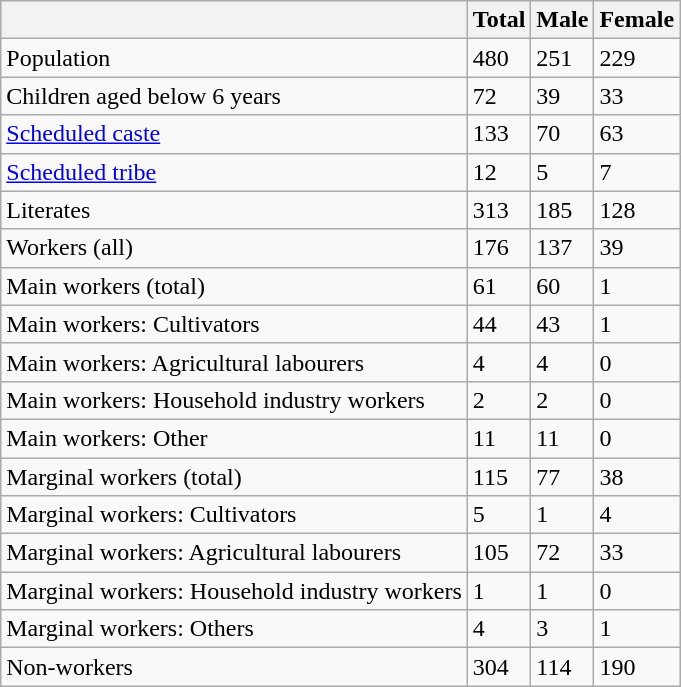<table class="wikitable sortable">
<tr>
<th></th>
<th>Total</th>
<th>Male</th>
<th>Female</th>
</tr>
<tr>
<td>Population</td>
<td>480</td>
<td>251</td>
<td>229</td>
</tr>
<tr>
<td>Children aged below 6 years</td>
<td>72</td>
<td>39</td>
<td>33</td>
</tr>
<tr>
<td><a href='#'>Scheduled caste</a></td>
<td>133</td>
<td>70</td>
<td>63</td>
</tr>
<tr>
<td><a href='#'>Scheduled tribe</a></td>
<td>12</td>
<td>5</td>
<td>7</td>
</tr>
<tr>
<td>Literates</td>
<td>313</td>
<td>185</td>
<td>128</td>
</tr>
<tr>
<td>Workers (all)</td>
<td>176</td>
<td>137</td>
<td>39</td>
</tr>
<tr>
<td>Main workers (total)</td>
<td>61</td>
<td>60</td>
<td>1</td>
</tr>
<tr>
<td>Main workers: Cultivators</td>
<td>44</td>
<td>43</td>
<td>1</td>
</tr>
<tr>
<td>Main workers: Agricultural labourers</td>
<td>4</td>
<td>4</td>
<td>0</td>
</tr>
<tr>
<td>Main workers: Household industry workers</td>
<td>2</td>
<td>2</td>
<td>0</td>
</tr>
<tr>
<td>Main workers: Other</td>
<td>11</td>
<td>11</td>
<td>0</td>
</tr>
<tr>
<td>Marginal workers (total)</td>
<td>115</td>
<td>77</td>
<td>38</td>
</tr>
<tr>
<td>Marginal workers: Cultivators</td>
<td>5</td>
<td>1</td>
<td>4</td>
</tr>
<tr>
<td>Marginal workers: Agricultural labourers</td>
<td>105</td>
<td>72</td>
<td>33</td>
</tr>
<tr>
<td>Marginal workers: Household industry workers</td>
<td>1</td>
<td>1</td>
<td>0</td>
</tr>
<tr>
<td>Marginal workers: Others</td>
<td>4</td>
<td>3</td>
<td>1</td>
</tr>
<tr>
<td>Non-workers</td>
<td>304</td>
<td>114</td>
<td>190</td>
</tr>
</table>
